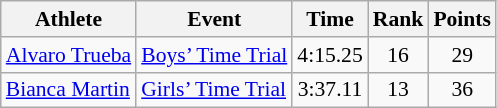<table class="wikitable" border="1" style="font-size:90%">
<tr>
<th>Athlete</th>
<th>Event</th>
<th>Time</th>
<th>Rank</th>
<th>Points</th>
</tr>
<tr>
<td><a href='#'>Alvaro Trueba</a></td>
<td><a href='#'>Boys’ Time Trial</a></td>
<td align=center>4:15.25</td>
<td align=center>16</td>
<td align=center>29</td>
</tr>
<tr>
<td><a href='#'>Bianca Martin</a></td>
<td><a href='#'>Girls’ Time Trial</a></td>
<td align=center>3:37.11</td>
<td align=center>13</td>
<td align=center>36</td>
</tr>
</table>
